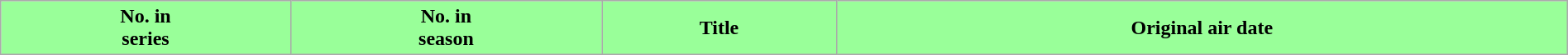<table class="wikitable plainrowheaders" style="margin:auto;width:100%;">
<tr>
<th scope="col" style="background-color:#99FF99;">No. in<br>series</th>
<th scope="col" style="background-color:#99FF99;">No. in<br>season</th>
<th scope="col" style="background-color:#99FF99;">Title</th>
<th scope="col" style="background-color:#99FF99;">Original air date<br>








































</th>
</tr>
</table>
